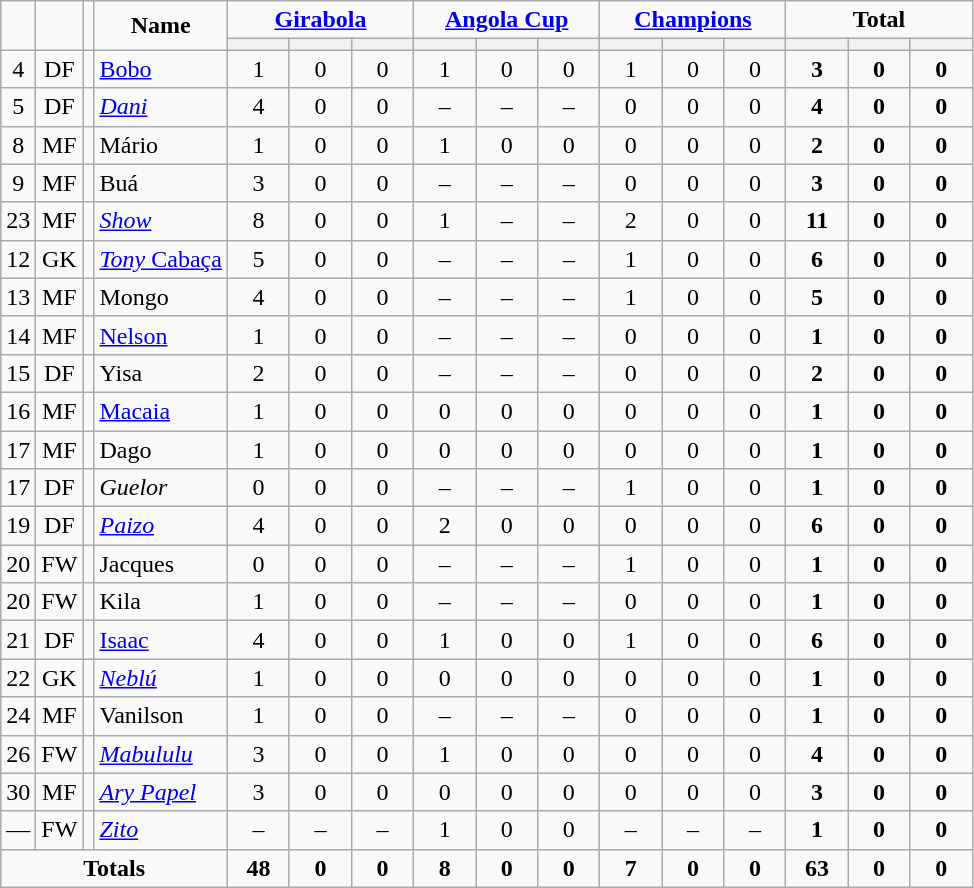<table class="wikitable" style="text-align:center;">
<tr>
<td rowspan="2" !width=15><strong></strong></td>
<td rowspan="2" !width=15><strong></strong></td>
<td rowspan="2" !width=15><strong></strong></td>
<td rowspan="2" !width=120><strong>Name</strong></td>
<td colspan="3"><strong><a href='#'>Girabola</a></strong></td>
<td colspan="3"><strong><a href='#'>Angola Cup</a></strong></td>
<td colspan="3"><strong><a href='#'>Champions</a></strong></td>
<td colspan="3"><strong>Total</strong></td>
</tr>
<tr>
<th width=34; background:#fe9;"></th>
<th width=34; background:#fe9;"></th>
<th width=34; background:#ff8888;"></th>
<th width=34; background:#fe9;"></th>
<th width=34; background:#fe9;"></th>
<th width=34; background:#ff8888;"></th>
<th width=34; background:#fe9;"></th>
<th width=34; background:#fe9;"></th>
<th width=34; background:#ff8888;"></th>
<th width=34; background:#fe9;"></th>
<th width=34; background:#fe9;"></th>
<th width=34; background:#ff8888;"></th>
</tr>
<tr>
<td>4</td>
<td>DF</td>
<td></td>
<td align=left><a href='#'>Bobo</a></td>
<td>1</td>
<td>0</td>
<td>0</td>
<td>1</td>
<td>0</td>
<td>0</td>
<td>1</td>
<td>0</td>
<td>0</td>
<td><strong>3</strong></td>
<td><strong>0</strong></td>
<td><strong>0</strong></td>
</tr>
<tr>
<td>5</td>
<td>DF</td>
<td></td>
<td align=left><em><a href='#'>Dani</a></em></td>
<td>4</td>
<td>0</td>
<td>0</td>
<td>–</td>
<td>–</td>
<td>–</td>
<td>0</td>
<td>0</td>
<td>0</td>
<td><strong>4</strong></td>
<td><strong>0</strong></td>
<td><strong>0</strong></td>
</tr>
<tr>
<td>8</td>
<td>MF</td>
<td></td>
<td align=left>Mário</td>
<td>1</td>
<td>0</td>
<td>0</td>
<td>1</td>
<td>0</td>
<td>0</td>
<td>0</td>
<td>0</td>
<td>0</td>
<td><strong>2</strong></td>
<td><strong>0</strong></td>
<td><strong>0</strong></td>
</tr>
<tr>
<td>9</td>
<td>MF</td>
<td></td>
<td align=left>Buá</td>
<td>3</td>
<td>0</td>
<td>0</td>
<td>–</td>
<td>–</td>
<td>–</td>
<td>0</td>
<td>0</td>
<td>0</td>
<td><strong>3</strong></td>
<td><strong>0</strong></td>
<td><strong>0</strong></td>
</tr>
<tr>
<td>23</td>
<td>MF</td>
<td></td>
<td align=left><em><a href='#'>Show</a></em></td>
<td>8</td>
<td>0</td>
<td>0</td>
<td>1</td>
<td>–</td>
<td>–</td>
<td>2</td>
<td>0</td>
<td>0</td>
<td><strong>11</strong></td>
<td><strong>0</strong></td>
<td><strong>0</strong></td>
</tr>
<tr>
<td>12</td>
<td>GK</td>
<td></td>
<td align=left><a href='#'><em>Tony</em> Cabaça</a></td>
<td>5</td>
<td>0</td>
<td>0</td>
<td>–</td>
<td>–</td>
<td>–</td>
<td>1</td>
<td>0</td>
<td>0</td>
<td><strong>6</strong></td>
<td><strong>0</strong></td>
<td><strong>0</strong></td>
</tr>
<tr>
<td>13</td>
<td>MF</td>
<td></td>
<td align=left>Mongo</td>
<td>4</td>
<td>0</td>
<td>0</td>
<td>–</td>
<td>–</td>
<td>–</td>
<td>1</td>
<td>0</td>
<td>0</td>
<td><strong>5</strong></td>
<td><strong>0</strong></td>
<td><strong>0</strong></td>
</tr>
<tr>
<td>14</td>
<td>MF</td>
<td></td>
<td align=left><a href='#'>Nelson</a></td>
<td>1</td>
<td>0</td>
<td>0</td>
<td>–</td>
<td>–</td>
<td>–</td>
<td>0</td>
<td>0</td>
<td>0</td>
<td><strong>1</strong></td>
<td><strong>0</strong></td>
<td><strong>0</strong></td>
</tr>
<tr>
<td>15</td>
<td>DF</td>
<td></td>
<td align=left>Yisa</td>
<td>2</td>
<td>0</td>
<td>0</td>
<td>–</td>
<td>–</td>
<td>–</td>
<td>0</td>
<td>0</td>
<td>0</td>
<td><strong>2</strong></td>
<td><strong>0</strong></td>
<td><strong>0</strong></td>
</tr>
<tr>
<td>16</td>
<td>MF</td>
<td></td>
<td align=left><a href='#'>Macaia</a></td>
<td>1</td>
<td>0</td>
<td>0</td>
<td>0</td>
<td>0</td>
<td>0</td>
<td>0</td>
<td>0</td>
<td>0</td>
<td><strong>1</strong></td>
<td><strong>0</strong></td>
<td><strong>0</strong></td>
</tr>
<tr>
<td>17</td>
<td>MF</td>
<td></td>
<td align=left>Dago</td>
<td>1</td>
<td>0</td>
<td>0</td>
<td>0</td>
<td>0</td>
<td>0</td>
<td>0</td>
<td>0</td>
<td>0</td>
<td><strong>1</strong></td>
<td><strong>0</strong></td>
<td><strong>0</strong></td>
</tr>
<tr>
<td>17</td>
<td>DF</td>
<td></td>
<td align=left><em>Guelor</em></td>
<td>0</td>
<td>0</td>
<td>0</td>
<td>–</td>
<td>–</td>
<td>–</td>
<td>1</td>
<td>0</td>
<td>0</td>
<td><strong>1</strong></td>
<td><strong>0</strong></td>
<td><strong>0</strong></td>
</tr>
<tr>
<td>19</td>
<td>DF</td>
<td></td>
<td align=left><em><a href='#'>Paizo</a></em></td>
<td>4</td>
<td>0</td>
<td>0</td>
<td>2</td>
<td>0</td>
<td>0</td>
<td>0</td>
<td>0</td>
<td>0</td>
<td><strong>6</strong></td>
<td><strong>0</strong></td>
<td><strong>0</strong></td>
</tr>
<tr>
<td>20</td>
<td>FW</td>
<td></td>
<td align=left>Jacques</td>
<td>0</td>
<td>0</td>
<td>0</td>
<td>–</td>
<td>–</td>
<td>–</td>
<td>1</td>
<td>0</td>
<td>0</td>
<td><strong>1</strong></td>
<td><strong>0</strong></td>
<td><strong>0</strong></td>
</tr>
<tr>
<td>20</td>
<td>FW</td>
<td></td>
<td align=left>Kila</td>
<td>1</td>
<td>0</td>
<td>0</td>
<td>–</td>
<td>–</td>
<td>–</td>
<td>0</td>
<td>0</td>
<td>0</td>
<td><strong>1</strong></td>
<td><strong>0</strong></td>
<td><strong>0</strong></td>
</tr>
<tr>
<td>21</td>
<td>DF</td>
<td></td>
<td align=left><a href='#'>Isaac</a></td>
<td>4</td>
<td>0</td>
<td>0</td>
<td>1</td>
<td>0</td>
<td>0</td>
<td>1</td>
<td>0</td>
<td>0</td>
<td><strong>6</strong></td>
<td><strong>0</strong></td>
<td><strong>0</strong></td>
</tr>
<tr>
<td>22</td>
<td>GK</td>
<td></td>
<td align=left><em><a href='#'>Neblú</a></em></td>
<td>1</td>
<td>0</td>
<td>0</td>
<td>0</td>
<td>0</td>
<td>0</td>
<td>0</td>
<td>0</td>
<td>0</td>
<td><strong>1</strong></td>
<td><strong>0</strong></td>
<td><strong>0</strong></td>
</tr>
<tr>
<td>24</td>
<td>MF</td>
<td></td>
<td align=left>Vanilson</td>
<td>1</td>
<td>0</td>
<td>0</td>
<td>–</td>
<td>–</td>
<td>–</td>
<td>0</td>
<td>0</td>
<td>0</td>
<td><strong>1</strong></td>
<td><strong>0</strong></td>
<td><strong>0</strong></td>
</tr>
<tr>
<td>26</td>
<td>FW</td>
<td></td>
<td align=left><em><a href='#'>Mabululu</a></em></td>
<td>3</td>
<td>0</td>
<td>0</td>
<td>1</td>
<td>0</td>
<td>0</td>
<td>0</td>
<td>0</td>
<td>0</td>
<td><strong>4</strong></td>
<td><strong>0</strong></td>
<td><strong>0</strong></td>
</tr>
<tr>
<td>30</td>
<td>MF</td>
<td></td>
<td align=left><em><a href='#'>Ary Papel</a></em></td>
<td>3</td>
<td>0</td>
<td>0</td>
<td>0</td>
<td>0</td>
<td>0</td>
<td>0</td>
<td>0</td>
<td>0</td>
<td><strong>3</strong></td>
<td><strong>0</strong></td>
<td><strong>0</strong></td>
</tr>
<tr>
<td>—</td>
<td>FW</td>
<td></td>
<td align=left><em><a href='#'>Zito</a></em></td>
<td>–</td>
<td>–</td>
<td>–</td>
<td>1</td>
<td>0</td>
<td>0</td>
<td>–</td>
<td>–</td>
<td>–</td>
<td><strong>1</strong></td>
<td><strong>0</strong></td>
<td><strong>0</strong></td>
</tr>
<tr>
<td colspan=4><strong>Totals</strong></td>
<td><strong>48</strong></td>
<td><strong>0</strong></td>
<td><strong>0</strong></td>
<td><strong>8</strong></td>
<td><strong>0</strong></td>
<td><strong>0</strong></td>
<td><strong>7</strong></td>
<td><strong>0</strong></td>
<td><strong>0</strong></td>
<td><strong>63</strong></td>
<td><strong>0</strong></td>
<td><strong>0</strong></td>
</tr>
</table>
